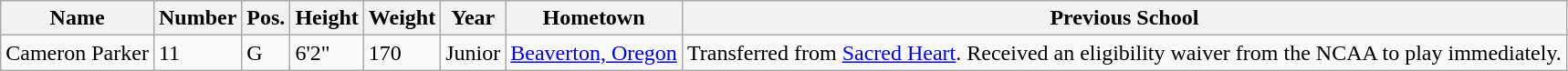<table class="wikitable sortable" border="1">
<tr>
<th>Name</th>
<th>Number</th>
<th>Pos.</th>
<th>Height</th>
<th>Weight</th>
<th>Year</th>
<th>Hometown</th>
<th class="unsortable">Previous School</th>
</tr>
<tr>
<td>Cameron Parker</td>
<td>11</td>
<td>G</td>
<td>6'2"</td>
<td>170</td>
<td>Junior</td>
<td><a href='#'>Beaverton, Oregon</a></td>
<td>Transferred from <a href='#'>Sacred Heart</a>. Received an eligibility waiver from the NCAA to play immediately.</td>
</tr>
</table>
